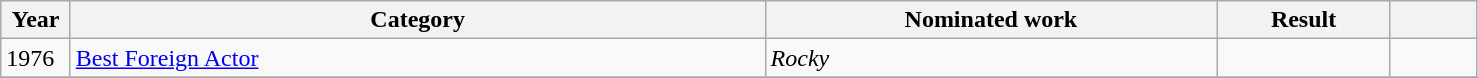<table class=wikitable class="wikitable sortable">
<tr>
<th width=4%>Year</th>
<th width=40%>Category</th>
<th width=26%>Nominated work</th>
<th width=10%>Result</th>
<th width=5%></th>
</tr>
<tr>
<td>1976</td>
<td><a href='#'>Best Foreign Actor</a></td>
<td><em>Rocky</em></td>
<td></td>
<td></td>
</tr>
<tr>
</tr>
</table>
